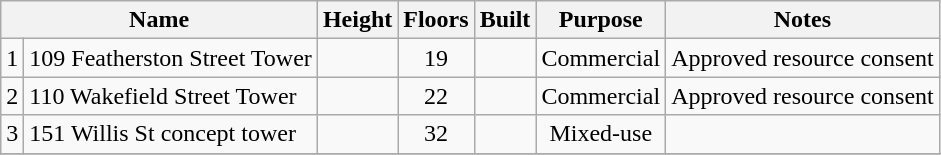<table class="wikitable">
<tr>
<th style="text-align:center;" colspan="2">Name</th>
<th align=center>Height</th>
<th align=center>Floors</th>
<th align=center>Built</th>
<th align=center>Purpose</th>
<th align=center>Notes</th>
</tr>
<tr>
<td>1</td>
<td>109 Featherston Street Tower</td>
<td align=center></td>
<td align=center>19</td>
<td align=center></td>
<td align=center>Commercial</td>
<td>Approved resource consent</td>
</tr>
<tr>
<td>2</td>
<td>110 Wakefield Street Tower</td>
<td align=center></td>
<td align=center>22</td>
<td align=center></td>
<td align=center>Commercial</td>
<td>Approved resource consent</td>
</tr>
<tr>
<td>3</td>
<td>151 Willis St concept tower</td>
<td align=center></td>
<td align=center>32</td>
<td align=center></td>
<td align=center>Mixed-use</td>
<td></td>
</tr>
<tr>
</tr>
</table>
